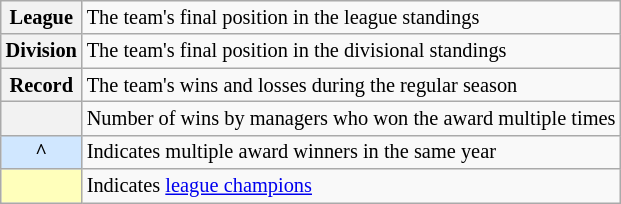<table class="wikitable plainrowheaders" style="font-size:85%">
<tr>
<th scope="row" style="text-align:center"><strong>League</strong></th>
<td>The team's final position in the league standings</td>
</tr>
<tr>
<th scope="row" style="text-align:center"><strong>Division</strong></th>
<td>The team's final position in the divisional standings</td>
</tr>
<tr>
<th scope="row" style="text-align:center"><strong>Record</strong></th>
<td>The team's wins and losses during the regular season</td>
</tr>
<tr>
<th scope="row" style="text-align:center"></th>
<td>Number of wins by managers who won the award multiple times</td>
</tr>
<tr>
<th scope="row" style="text-align:center; background-color:#D0E7FF;">^</th>
<td>Indicates multiple award winners in the same year</td>
</tr>
<tr>
<th scope="row" style="text-align:center; background-color:#FFFFBB;"></th>
<td>Indicates <a href='#'>league champions</a></td>
</tr>
</table>
